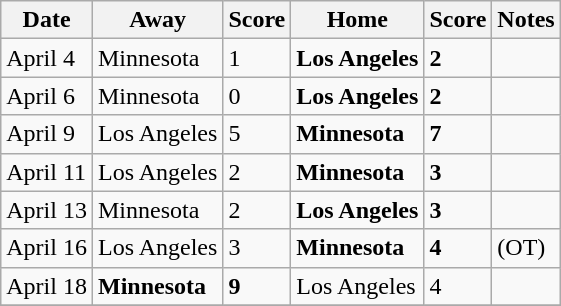<table class="wikitable">
<tr>
<th>Date</th>
<th>Away</th>
<th>Score</th>
<th>Home</th>
<th>Score</th>
<th>Notes</th>
</tr>
<tr>
<td>April 4</td>
<td>Minnesota</td>
<td>1</td>
<td><strong>Los Angeles</strong></td>
<td><strong>2</strong></td>
<td></td>
</tr>
<tr>
<td>April 6</td>
<td>Minnesota</td>
<td>0</td>
<td><strong>Los Angeles</strong></td>
<td><strong>2</strong></td>
<td></td>
</tr>
<tr>
<td>April 9</td>
<td>Los Angeles</td>
<td>5</td>
<td><strong>Minnesota</strong></td>
<td><strong>7</strong></td>
<td></td>
</tr>
<tr>
<td>April 11</td>
<td>Los Angeles</td>
<td>2</td>
<td><strong>Minnesota</strong></td>
<td><strong>3</strong></td>
<td></td>
</tr>
<tr>
<td>April 13</td>
<td>Minnesota</td>
<td>2</td>
<td><strong>Los Angeles</strong></td>
<td><strong>3</strong></td>
<td></td>
</tr>
<tr>
<td>April 16</td>
<td>Los Angeles</td>
<td>3</td>
<td><strong>Minnesota</strong></td>
<td><strong>4</strong></td>
<td>(OT)</td>
</tr>
<tr>
<td>April 18</td>
<td><strong>Minnesota</strong></td>
<td><strong>9</strong></td>
<td>Los Angeles</td>
<td>4</td>
<td></td>
</tr>
<tr>
</tr>
</table>
